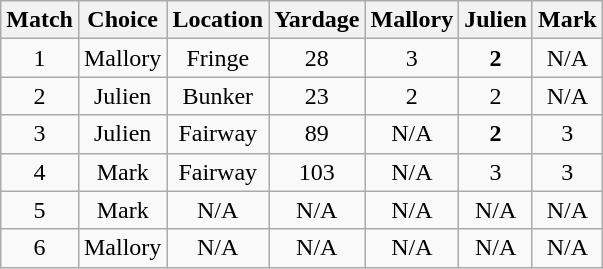<table class="wikitable" style="text-align:center;">
<tr>
<th>Match</th>
<th>Choice</th>
<th>Location</th>
<th>Yardage</th>
<th>Mallory</th>
<th>Julien</th>
<th>Mark</th>
</tr>
<tr>
<td>1</td>
<td>Mallory</td>
<td>Fringe</td>
<td>28</td>
<td>3</td>
<td><strong>2</strong></td>
<td>N/A</td>
</tr>
<tr>
<td>2</td>
<td>Julien</td>
<td>Bunker</td>
<td>23</td>
<td>2</td>
<td>2</td>
<td>N/A</td>
</tr>
<tr>
<td>3</td>
<td>Julien</td>
<td>Fairway</td>
<td>89</td>
<td>N/A</td>
<td><strong>2</strong></td>
<td>3</td>
</tr>
<tr>
<td>4</td>
<td>Mark</td>
<td>Fairway</td>
<td>103</td>
<td>N/A</td>
<td>3</td>
<td>3</td>
</tr>
<tr>
<td>5</td>
<td>Mark</td>
<td>N/A</td>
<td>N/A</td>
<td>N/A</td>
<td>N/A</td>
<td>N/A</td>
</tr>
<tr>
<td>6</td>
<td>Mallory</td>
<td>N/A</td>
<td>N/A</td>
<td>N/A</td>
<td>N/A</td>
<td>N/A</td>
</tr>
</table>
